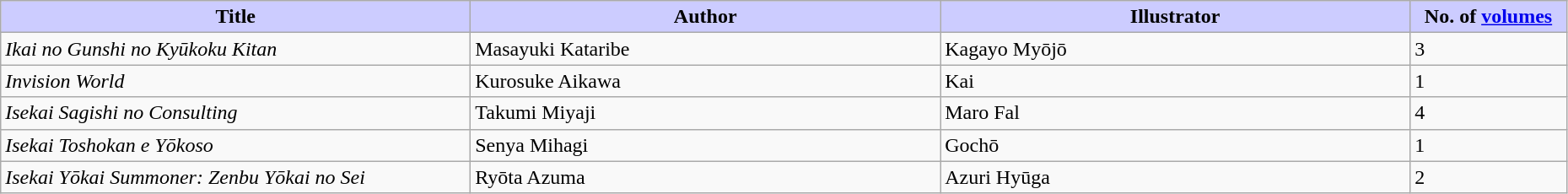<table class="wikitable" style="width: 98%;">
<tr>
<th width=30% style="background:#ccf;">Title</th>
<th width=30% style="background:#ccf;">Author</th>
<th width=30% style="background:#ccf;">Illustrator</th>
<th width=10% style="background:#ccf;">No. of <a href='#'>volumes</a></th>
</tr>
<tr>
<td><em>Ikai no Gunshi no Kyūkoku Kitan</em></td>
<td>Masayuki Kataribe</td>
<td>Kagayo Myōjō</td>
<td>3</td>
</tr>
<tr>
<td><em>Invision World</em></td>
<td>Kurosuke Aikawa</td>
<td>Kai</td>
<td>1</td>
</tr>
<tr>
<td><em>Isekai Sagishi no Consulting</em></td>
<td>Takumi Miyaji</td>
<td>Maro Fal</td>
<td>4</td>
</tr>
<tr>
<td><em>Isekai Toshokan e Yōkoso</em></td>
<td>Senya Mihagi</td>
<td>Gochō</td>
<td>1</td>
</tr>
<tr>
<td><em>Isekai Yōkai Summoner: Zenbu Yōkai no Sei</em></td>
<td>Ryōta Azuma</td>
<td>Azuri Hyūga</td>
<td>2</td>
</tr>
</table>
